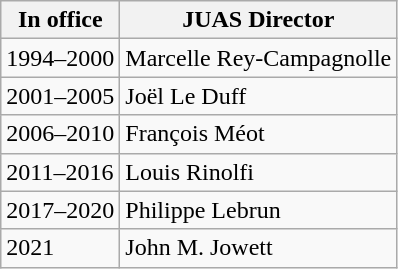<table class="wikitable sortable">
<tr>
<th>In office</th>
<th>JUAS Director</th>
</tr>
<tr>
<td>1994–2000</td>
<td>Marcelle Rey-Campagnolle</td>
</tr>
<tr>
<td>2001–2005</td>
<td>Joël Le Duff</td>
</tr>
<tr>
<td>2006–2010</td>
<td>François Méot</td>
</tr>
<tr>
<td>2011–2016</td>
<td>Louis Rinolfi</td>
</tr>
<tr>
<td>2017–2020</td>
<td>Philippe Lebrun</td>
</tr>
<tr>
<td>2021</td>
<td>John M. Jowett</td>
</tr>
</table>
